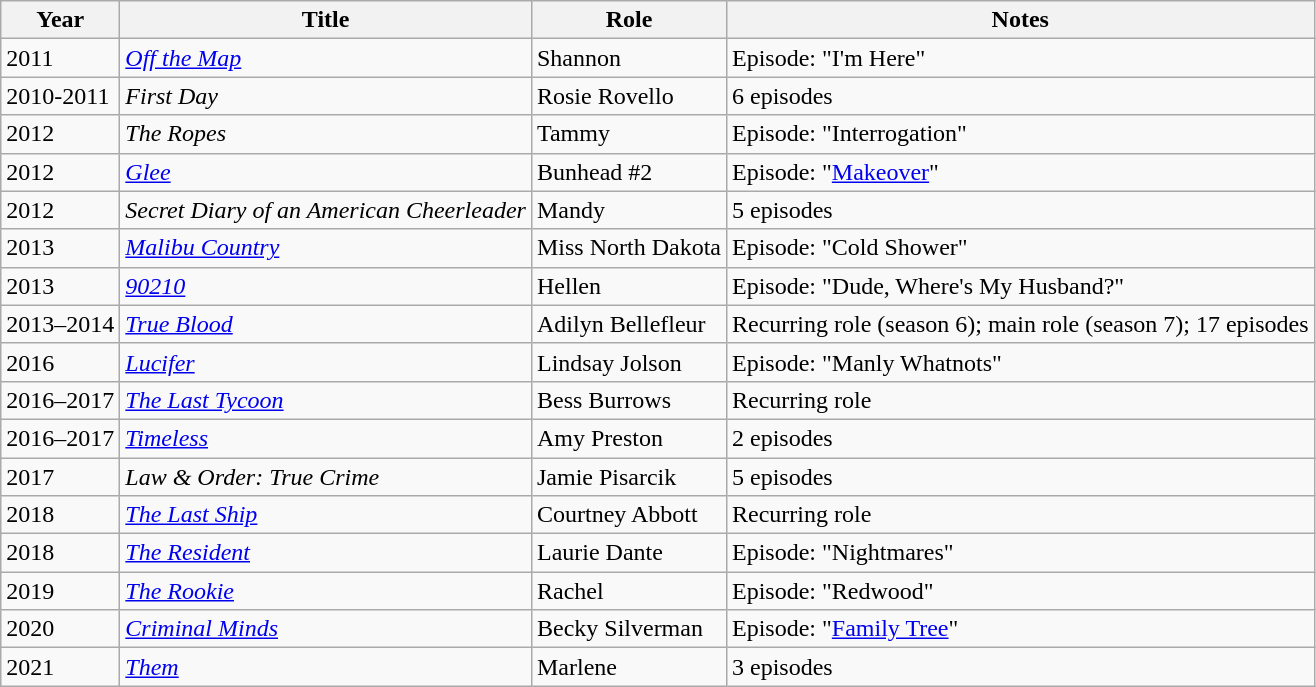<table class="wikitable sortable">
<tr>
<th>Year</th>
<th>Title</th>
<th>Role</th>
<th class="unsortable">Notes</th>
</tr>
<tr>
<td>2011</td>
<td><em><a href='#'>Off the Map</a></em></td>
<td>Shannon</td>
<td>Episode: "I'm Here"</td>
</tr>
<tr>
<td>2010-2011</td>
<td><em>First Day</em></td>
<td>Rosie Rovello</td>
<td>6 episodes</td>
</tr>
<tr>
<td>2012</td>
<td><em>The Ropes</em></td>
<td>Tammy</td>
<td>Episode: "Interrogation"</td>
</tr>
<tr>
<td>2012</td>
<td><em><a href='#'>Glee</a></em></td>
<td>Bunhead #2</td>
<td>Episode: "<a href='#'>Makeover</a>"</td>
</tr>
<tr>
<td>2012</td>
<td><em>Secret Diary of an American Cheerleader</em></td>
<td>Mandy</td>
<td>5 episodes</td>
</tr>
<tr>
<td>2013</td>
<td><em><a href='#'>Malibu Country</a></em></td>
<td>Miss North Dakota</td>
<td>Episode: "Cold Shower"</td>
</tr>
<tr>
<td>2013</td>
<td><em><a href='#'>90210</a></em></td>
<td>Hellen</td>
<td>Episode: "Dude, Where's My Husband?"</td>
</tr>
<tr>
<td>2013–2014</td>
<td><em><a href='#'>True Blood</a></em></td>
<td>Adilyn Bellefleur</td>
<td>Recurring role (season 6); main role (season 7); 17 episodes</td>
</tr>
<tr>
<td>2016</td>
<td><em><a href='#'>Lucifer</a></em></td>
<td>Lindsay Jolson</td>
<td>Episode: "Manly Whatnots"</td>
</tr>
<tr>
<td>2016–2017</td>
<td><em><a href='#'>The Last Tycoon</a></em></td>
<td>Bess Burrows</td>
<td>Recurring role</td>
</tr>
<tr>
<td>2016–2017</td>
<td><em><a href='#'>Timeless</a></em></td>
<td>Amy Preston</td>
<td>2 episodes</td>
</tr>
<tr>
<td>2017</td>
<td><em>Law & Order: True Crime</em></td>
<td>Jamie Pisarcik</td>
<td>5 episodes</td>
</tr>
<tr>
<td>2018</td>
<td><em><a href='#'>The Last Ship</a></em></td>
<td>Courtney Abbott</td>
<td>Recurring role</td>
</tr>
<tr>
<td>2018</td>
<td><em><a href='#'>The Resident</a></em></td>
<td>Laurie Dante</td>
<td>Episode: "Nightmares"</td>
</tr>
<tr>
<td>2019</td>
<td><em><a href='#'>The Rookie</a></em></td>
<td>Rachel</td>
<td>Episode: "Redwood"</td>
</tr>
<tr>
<td>2020</td>
<td><em><a href='#'>Criminal Minds</a></em></td>
<td>Becky Silverman</td>
<td>Episode: "<a href='#'>Family Tree</a>"</td>
</tr>
<tr>
<td>2021</td>
<td><em><a href='#'>Them</a></em></td>
<td>Marlene</td>
<td>3 episodes</td>
</tr>
</table>
